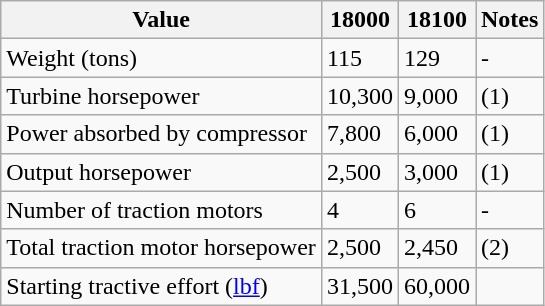<table class="wikitable">
<tr>
<th>Value</th>
<th>18000</th>
<th>18100</th>
<th>Notes</th>
</tr>
<tr>
<td>Weight (tons)</td>
<td>115</td>
<td>129</td>
<td>-</td>
</tr>
<tr>
<td>Turbine horsepower</td>
<td>10,300</td>
<td>9,000</td>
<td>(1)</td>
</tr>
<tr>
<td>Power absorbed by compressor</td>
<td>7,800</td>
<td>6,000</td>
<td>(1)</td>
</tr>
<tr>
<td>Output horsepower</td>
<td>2,500</td>
<td>3,000</td>
<td>(1)</td>
</tr>
<tr>
<td>Number of traction motors</td>
<td>4</td>
<td>6</td>
<td>-</td>
</tr>
<tr>
<td>Total traction motor horsepower</td>
<td>2,500</td>
<td>2,450</td>
<td>(2)</td>
</tr>
<tr>
<td>Starting tractive effort (<a href='#'>lbf</a>)</td>
<td>31,500</td>
<td>60,000</td>
<td></td>
</tr>
</table>
